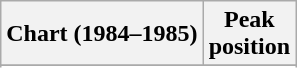<table class="wikitable sortable plainrowheaders" style="text-align:center">
<tr>
<th scope="col">Chart (1984–1985)</th>
<th scope="col">Peak<br>position</th>
</tr>
<tr>
</tr>
<tr>
</tr>
<tr>
</tr>
<tr>
</tr>
<tr>
</tr>
</table>
